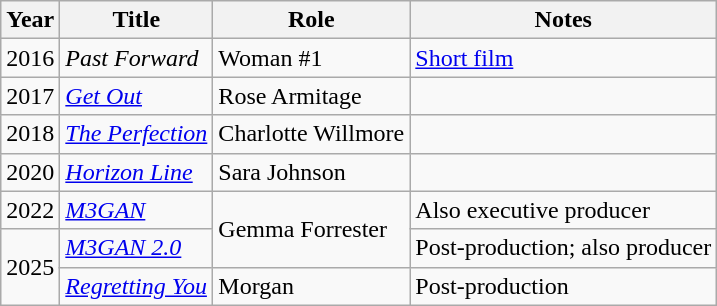<table class="wikitable sortable">
<tr>
<th>Year</th>
<th>Title</th>
<th>Role</th>
<th class="unsortable">Notes</th>
</tr>
<tr>
<td>2016</td>
<td><em>Past Forward</em></td>
<td>Woman #1</td>
<td><a href='#'>Short film</a></td>
</tr>
<tr>
<td>2017</td>
<td><em><a href='#'>Get Out</a></em></td>
<td>Rose Armitage</td>
<td></td>
</tr>
<tr>
<td>2018</td>
<td><em><a href='#'>The Perfection</a></em></td>
<td>Charlotte Willmore</td>
<td></td>
</tr>
<tr>
<td>2020</td>
<td><em><a href='#'>Horizon Line</a></em></td>
<td>Sara Johnson</td>
<td></td>
</tr>
<tr>
<td>2022</td>
<td><em><a href='#'>M3GAN</a></em></td>
<td rowspan="2">Gemma Forrester</td>
<td>Also executive producer</td>
</tr>
<tr>
<td rowspan="2">2025</td>
<td><em><a href='#'>M3GAN 2.0</a></em></td>
<td>Post-production; also producer</td>
</tr>
<tr>
<td><em><a href='#'>Regretting You</a></em></td>
<td>Morgan</td>
<td>Post-production</td>
</tr>
</table>
